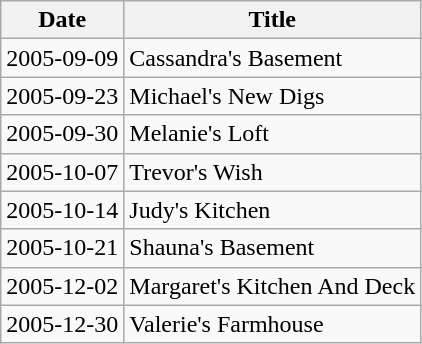<table class="wikitable">
<tr>
<th>Date</th>
<th>Title</th>
</tr>
<tr>
<td>2005-09-09</td>
<td>Cassandra's Basement</td>
</tr>
<tr>
<td>2005-09-23</td>
<td>Michael's New Digs</td>
</tr>
<tr>
<td>2005-09-30</td>
<td>Melanie's Loft</td>
</tr>
<tr>
<td>2005-10-07</td>
<td>Trevor's Wish</td>
</tr>
<tr>
<td>2005-10-14</td>
<td>Judy's Kitchen</td>
</tr>
<tr>
<td>2005-10-21</td>
<td>Shauna's Basement</td>
</tr>
<tr>
<td>2005-12-02</td>
<td>Margaret's Kitchen And Deck</td>
</tr>
<tr>
<td>2005-12-30</td>
<td>Valerie's Farmhouse</td>
</tr>
</table>
